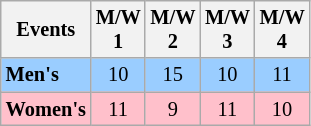<table class="wikitable" style="font-size:85%; ">
<tr>
<th width=50>Events</th>
<th width=20>M/W 1</th>
<th width=20>M/W 2</th>
<th width=20>M/W 3</th>
<th width=20>M/W 4</th>
</tr>
<tr bgcolor=#9acdff>
<td><strong>Men's</strong></td>
<td align=center>10</td>
<td align=center>15</td>
<td align=center>10</td>
<td align=center>11</td>
</tr>
<tr bgcolor=pink>
<td><strong>Women's</strong></td>
<td align=center>11</td>
<td align=center>9</td>
<td align=center>11</td>
<td align=center>10</td>
</tr>
</table>
